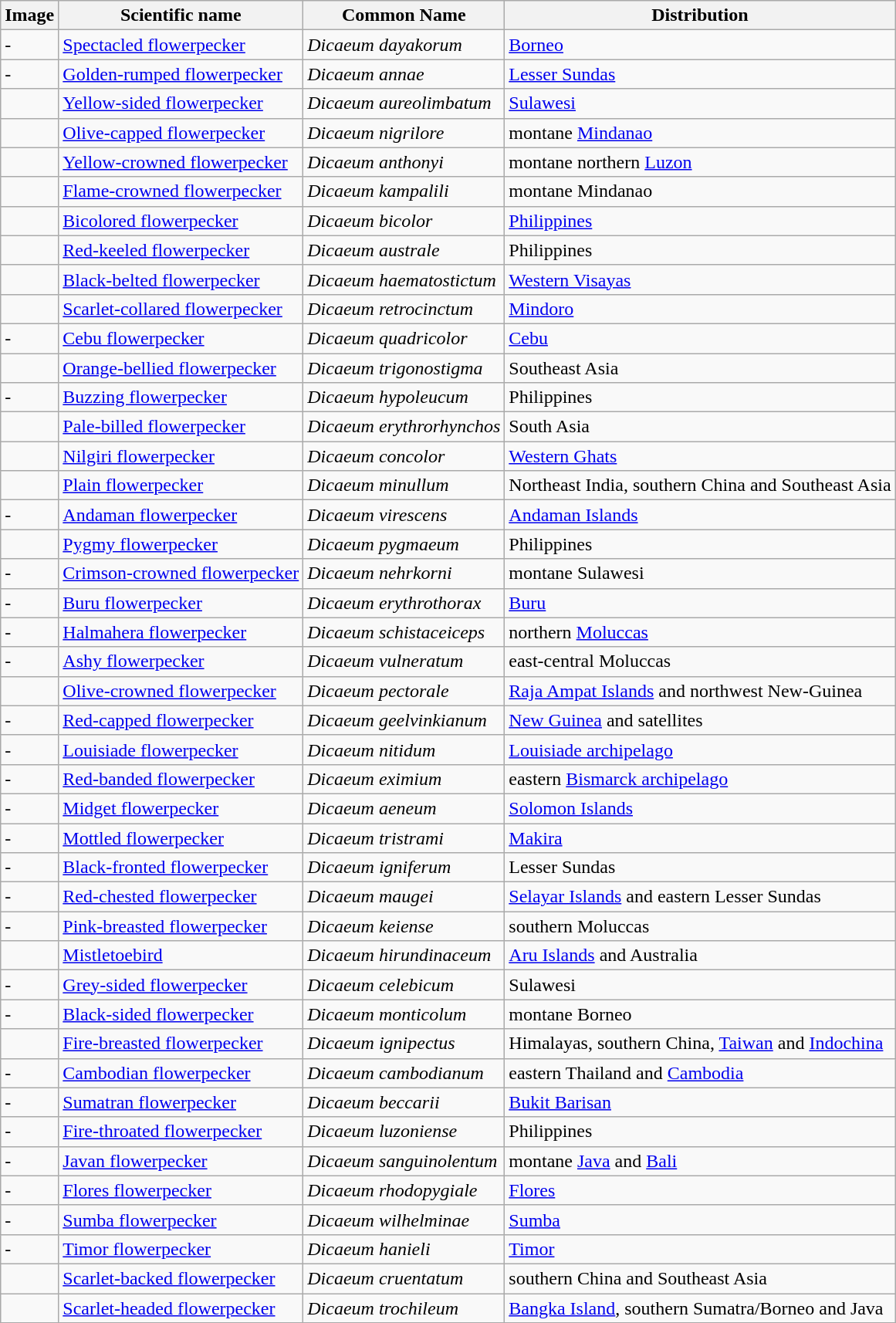<table class="wikitable">
<tr>
<th>Image</th>
<th>Scientific name</th>
<th>Common Name</th>
<th>Distribution</th>
</tr>
<tr>
<td>-</td>
<td><a href='#'>Spectacled flowerpecker</a></td>
<td><em>Dicaeum dayakorum</em></td>
<td><a href='#'>Borneo</a></td>
</tr>
<tr>
<td>-</td>
<td><a href='#'>Golden-rumped flowerpecker</a></td>
<td><em>Dicaeum annae</em></td>
<td><a href='#'>Lesser Sundas</a></td>
</tr>
<tr>
<td></td>
<td><a href='#'>Yellow-sided flowerpecker</a></td>
<td><em>Dicaeum aureolimbatum</em></td>
<td><a href='#'>Sulawesi</a></td>
</tr>
<tr>
<td></td>
<td><a href='#'>Olive-capped flowerpecker</a></td>
<td><em>Dicaeum nigrilore</em></td>
<td>montane <a href='#'>Mindanao</a></td>
</tr>
<tr>
<td></td>
<td><a href='#'>Yellow-crowned flowerpecker</a></td>
<td><em>Dicaeum anthonyi</em></td>
<td>montane northern <a href='#'>Luzon</a></td>
</tr>
<tr>
<td></td>
<td><a href='#'>Flame-crowned flowerpecker</a></td>
<td><em>Dicaeum kampalili</em></td>
<td>montane Mindanao</td>
</tr>
<tr>
<td></td>
<td><a href='#'>Bicolored flowerpecker</a></td>
<td><em>Dicaeum bicolor</em></td>
<td><a href='#'>Philippines</a></td>
</tr>
<tr>
<td></td>
<td><a href='#'>Red-keeled flowerpecker</a></td>
<td><em>Dicaeum australe</em></td>
<td>Philippines</td>
</tr>
<tr>
<td></td>
<td><a href='#'>Black-belted flowerpecker</a></td>
<td><em>Dicaeum haematostictum</em></td>
<td><a href='#'>Western Visayas</a></td>
</tr>
<tr>
<td></td>
<td><a href='#'>Scarlet-collared flowerpecker</a></td>
<td><em>Dicaeum retrocinctum</em></td>
<td><a href='#'>Mindoro</a></td>
</tr>
<tr>
<td>-</td>
<td><a href='#'>Cebu flowerpecker</a></td>
<td><em>Dicaeum quadricolor</em></td>
<td><a href='#'>Cebu</a></td>
</tr>
<tr>
<td></td>
<td><a href='#'>Orange-bellied flowerpecker</a></td>
<td><em>Dicaeum trigonostigma</em></td>
<td>Southeast Asia</td>
</tr>
<tr>
<td>-</td>
<td><a href='#'>Buzzing flowerpecker</a></td>
<td><em>Dicaeum hypoleucum</em></td>
<td>Philippines</td>
</tr>
<tr>
<td></td>
<td><a href='#'>Pale-billed flowerpecker</a></td>
<td><em>Dicaeum erythrorhynchos</em></td>
<td>South Asia</td>
</tr>
<tr>
<td></td>
<td><a href='#'>Nilgiri flowerpecker</a></td>
<td><em>Dicaeum concolor</em></td>
<td><a href='#'>Western Ghats</a></td>
</tr>
<tr>
<td></td>
<td><a href='#'>Plain flowerpecker</a></td>
<td><em>Dicaeum minullum</em></td>
<td>Northeast India, southern China and Southeast Asia</td>
</tr>
<tr>
<td>-</td>
<td><a href='#'>Andaman flowerpecker</a></td>
<td><em>Dicaeum virescens</em></td>
<td><a href='#'>Andaman Islands</a></td>
</tr>
<tr>
<td></td>
<td><a href='#'>Pygmy flowerpecker</a></td>
<td><em>Dicaeum pygmaeum</em></td>
<td>Philippines</td>
</tr>
<tr>
<td>-</td>
<td><a href='#'>Crimson-crowned flowerpecker</a></td>
<td><em>Dicaeum nehrkorni</em></td>
<td>montane Sulawesi</td>
</tr>
<tr>
<td>-</td>
<td><a href='#'>Buru flowerpecker</a></td>
<td><em>Dicaeum erythrothorax</em></td>
<td><a href='#'>Buru</a></td>
</tr>
<tr>
<td>-</td>
<td><a href='#'>Halmahera flowerpecker</a></td>
<td><em>Dicaeum schistaceiceps</em></td>
<td>northern <a href='#'>Moluccas</a></td>
</tr>
<tr>
<td>-</td>
<td><a href='#'>Ashy flowerpecker</a></td>
<td><em>Dicaeum vulneratum</em></td>
<td>east-central Moluccas</td>
</tr>
<tr>
<td></td>
<td><a href='#'>Olive-crowned flowerpecker</a></td>
<td><em>Dicaeum pectorale</em></td>
<td><a href='#'>Raja Ampat Islands</a> and northwest New-Guinea</td>
</tr>
<tr>
<td>-</td>
<td><a href='#'>Red-capped flowerpecker</a></td>
<td><em>Dicaeum geelvinkianum</em></td>
<td><a href='#'>New Guinea</a> and satellites</td>
</tr>
<tr>
<td>-</td>
<td><a href='#'>Louisiade flowerpecker</a></td>
<td><em>Dicaeum nitidum</em></td>
<td><a href='#'>Louisiade archipelago</a></td>
</tr>
<tr>
<td>-</td>
<td><a href='#'>Red-banded flowerpecker</a></td>
<td><em>Dicaeum eximium</em></td>
<td>eastern <a href='#'>Bismarck archipelago</a></td>
</tr>
<tr>
<td>-</td>
<td><a href='#'>Midget flowerpecker</a></td>
<td><em>Dicaeum aeneum</em></td>
<td><a href='#'>Solomon Islands</a></td>
</tr>
<tr>
<td>-</td>
<td><a href='#'>Mottled flowerpecker</a></td>
<td><em>Dicaeum tristrami</em></td>
<td><a href='#'>Makira</a></td>
</tr>
<tr>
<td>-</td>
<td><a href='#'>Black-fronted flowerpecker</a></td>
<td><em>Dicaeum igniferum</em></td>
<td>Lesser Sundas</td>
</tr>
<tr>
<td>-</td>
<td><a href='#'>Red-chested flowerpecker</a></td>
<td><em>Dicaeum maugei</em></td>
<td><a href='#'>Selayar Islands</a> and eastern Lesser Sundas</td>
</tr>
<tr>
<td>-</td>
<td><a href='#'>Pink-breasted flowerpecker</a></td>
<td><em>Dicaeum keiense</em></td>
<td>southern Moluccas</td>
</tr>
<tr>
<td></td>
<td><a href='#'>Mistletoebird</a></td>
<td><em>Dicaeum hirundinaceum</em></td>
<td><a href='#'>Aru Islands</a> and Australia</td>
</tr>
<tr>
<td>-</td>
<td><a href='#'>Grey-sided flowerpecker</a></td>
<td><em>Dicaeum celebicum</em></td>
<td>Sulawesi</td>
</tr>
<tr>
<td>-</td>
<td><a href='#'>Black-sided flowerpecker</a></td>
<td><em>Dicaeum monticolum</em></td>
<td>montane Borneo</td>
</tr>
<tr>
<td></td>
<td><a href='#'>Fire-breasted flowerpecker</a></td>
<td><em>Dicaeum ignipectus</em></td>
<td>Himalayas, southern China, <a href='#'>Taiwan</a> and <a href='#'>Indochina</a></td>
</tr>
<tr>
<td>-</td>
<td><a href='#'>Cambodian flowerpecker</a></td>
<td><em>Dicaeum cambodianum</em></td>
<td>eastern Thailand and <a href='#'>Cambodia</a></td>
</tr>
<tr>
<td>-</td>
<td><a href='#'>Sumatran flowerpecker</a></td>
<td><em>Dicaeum beccarii</em></td>
<td><a href='#'>Bukit Barisan</a></td>
</tr>
<tr>
<td>-</td>
<td><a href='#'>Fire-throated flowerpecker</a></td>
<td><em>Dicaeum luzoniense</em></td>
<td>Philippines</td>
</tr>
<tr>
<td>-</td>
<td><a href='#'>Javan flowerpecker</a></td>
<td><em>Dicaeum sanguinolentum</em></td>
<td>montane <a href='#'>Java</a> and <a href='#'>Bali</a></td>
</tr>
<tr>
<td>-</td>
<td><a href='#'>Flores flowerpecker</a></td>
<td><em>Dicaeum rhodopygiale</em></td>
<td><a href='#'>Flores</a></td>
</tr>
<tr>
<td>-</td>
<td><a href='#'>Sumba flowerpecker</a></td>
<td><em>Dicaeum wilhelminae</em></td>
<td><a href='#'>Sumba</a></td>
</tr>
<tr>
<td>-</td>
<td><a href='#'>Timor flowerpecker</a></td>
<td><em>Dicaeum hanieli</em></td>
<td><a href='#'>Timor</a></td>
</tr>
<tr>
<td></td>
<td><a href='#'>Scarlet-backed flowerpecker</a></td>
<td><em>Dicaeum cruentatum</em></td>
<td>southern China and Southeast Asia</td>
</tr>
<tr>
<td></td>
<td><a href='#'>Scarlet-headed flowerpecker</a></td>
<td><em>Dicaeum trochileum</em></td>
<td><a href='#'>Bangka Island</a>, southern Sumatra/Borneo and Java</td>
</tr>
<tr>
</tr>
</table>
